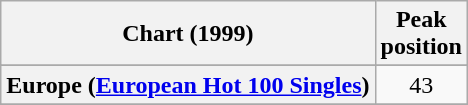<table class="wikitable sortable plainrowheaders" style="text-align:center">
<tr>
<th scope="col">Chart (1999)</th>
<th scope="col">Peak<br>position</th>
</tr>
<tr>
</tr>
<tr>
<th scope="row">Europe (<a href='#'>European Hot 100 Singles</a>)</th>
<td>43</td>
</tr>
<tr>
</tr>
</table>
